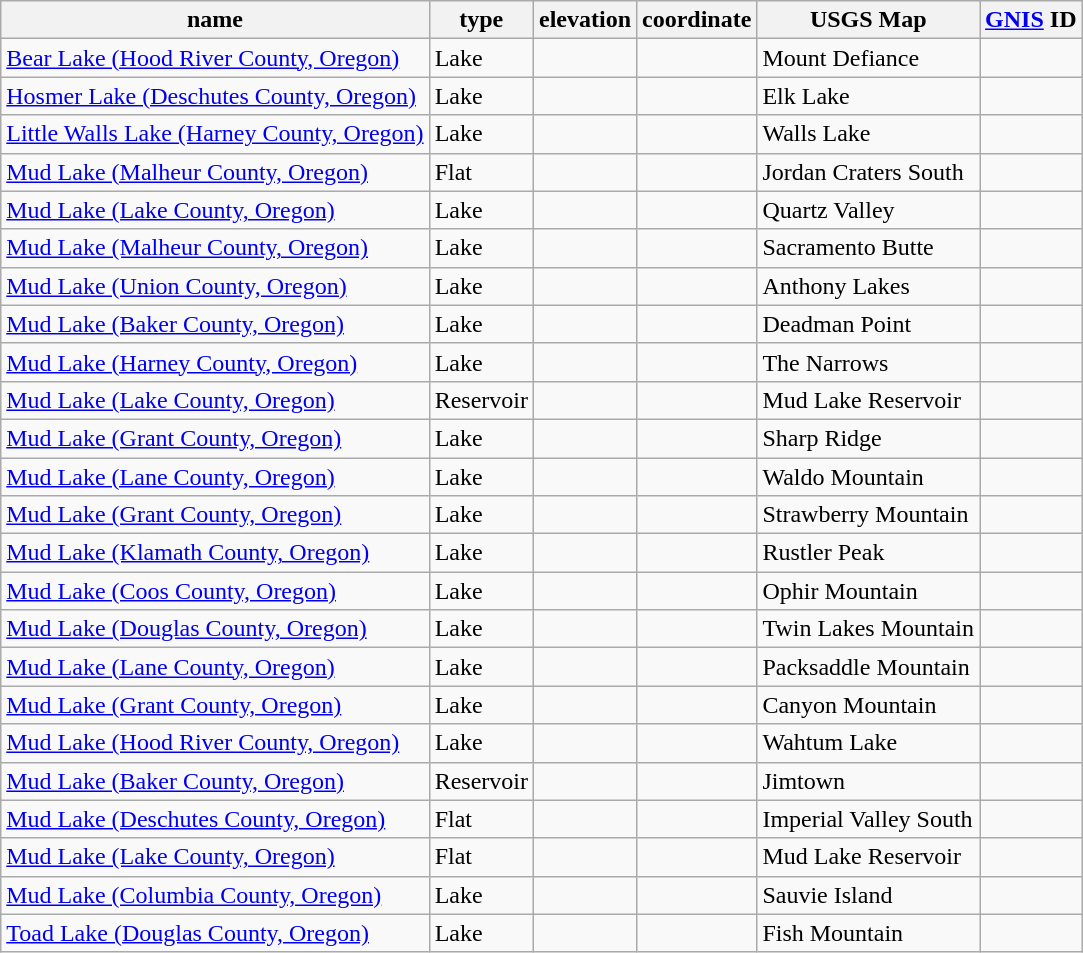<table class="wikitable sortable">
<tr>
<th>name</th>
<th>type</th>
<th>elevation</th>
<th>coordinate</th>
<th>USGS Map</th>
<th><a href='#'>GNIS</a> ID</th>
</tr>
<tr>
<td><a href='#'>Bear Lake (Hood River County, Oregon)</a></td>
<td>Lake</td>
<td></td>
<td></td>
<td>Mount Defiance</td>
<td></td>
</tr>
<tr>
<td><a href='#'>Hosmer Lake (Deschutes County, Oregon)</a></td>
<td>Lake</td>
<td></td>
<td></td>
<td>Elk Lake</td>
<td></td>
</tr>
<tr>
<td><a href='#'>Little Walls Lake (Harney County, Oregon)</a></td>
<td>Lake</td>
<td></td>
<td></td>
<td>Walls Lake</td>
<td></td>
</tr>
<tr>
<td><a href='#'>Mud Lake (Malheur County, Oregon)</a></td>
<td>Flat</td>
<td></td>
<td></td>
<td>Jordan Craters South</td>
<td></td>
</tr>
<tr>
<td><a href='#'>Mud Lake (Lake County, Oregon)</a></td>
<td>Lake</td>
<td></td>
<td></td>
<td>Quartz Valley</td>
<td></td>
</tr>
<tr>
<td><a href='#'>Mud Lake (Malheur County, Oregon)</a></td>
<td>Lake</td>
<td></td>
<td></td>
<td>Sacramento Butte</td>
<td></td>
</tr>
<tr>
<td><a href='#'>Mud Lake (Union County, Oregon)</a></td>
<td>Lake</td>
<td></td>
<td></td>
<td>Anthony Lakes</td>
<td></td>
</tr>
<tr>
<td><a href='#'>Mud Lake (Baker County, Oregon)</a></td>
<td>Lake</td>
<td></td>
<td></td>
<td>Deadman Point</td>
<td></td>
</tr>
<tr>
<td><a href='#'>Mud Lake (Harney County, Oregon)</a></td>
<td>Lake</td>
<td></td>
<td></td>
<td>The Narrows</td>
<td></td>
</tr>
<tr>
<td><a href='#'>Mud Lake (Lake County, Oregon)</a></td>
<td>Reservoir</td>
<td></td>
<td></td>
<td>Mud Lake Reservoir</td>
<td></td>
</tr>
<tr>
<td><a href='#'>Mud Lake (Grant County, Oregon)</a></td>
<td>Lake</td>
<td></td>
<td></td>
<td>Sharp Ridge</td>
<td></td>
</tr>
<tr>
<td><a href='#'>Mud Lake (Lane County, Oregon)</a></td>
<td>Lake</td>
<td></td>
<td></td>
<td>Waldo Mountain</td>
<td></td>
</tr>
<tr>
<td><a href='#'>Mud Lake (Grant County, Oregon)</a></td>
<td>Lake</td>
<td></td>
<td></td>
<td>Strawberry Mountain</td>
<td></td>
</tr>
<tr>
<td><a href='#'>Mud Lake (Klamath County, Oregon)</a></td>
<td>Lake</td>
<td></td>
<td></td>
<td>Rustler Peak</td>
<td></td>
</tr>
<tr>
<td><a href='#'>Mud Lake (Coos County, Oregon)</a></td>
<td>Lake</td>
<td></td>
<td></td>
<td>Ophir Mountain</td>
<td></td>
</tr>
<tr>
<td><a href='#'>Mud Lake (Douglas County, Oregon)</a></td>
<td>Lake</td>
<td></td>
<td></td>
<td>Twin Lakes Mountain</td>
<td></td>
</tr>
<tr>
<td><a href='#'>Mud Lake (Lane County, Oregon)</a></td>
<td>Lake</td>
<td></td>
<td></td>
<td>Packsaddle Mountain</td>
<td></td>
</tr>
<tr>
<td><a href='#'>Mud Lake (Grant County, Oregon)</a></td>
<td>Lake</td>
<td></td>
<td></td>
<td>Canyon Mountain</td>
<td></td>
</tr>
<tr>
<td><a href='#'>Mud Lake (Hood River County, Oregon)</a></td>
<td>Lake</td>
<td></td>
<td></td>
<td>Wahtum Lake</td>
<td></td>
</tr>
<tr>
<td><a href='#'>Mud Lake (Baker County, Oregon)</a></td>
<td>Reservoir</td>
<td></td>
<td></td>
<td>Jimtown</td>
<td></td>
</tr>
<tr>
<td><a href='#'>Mud Lake (Deschutes County, Oregon)</a></td>
<td>Flat</td>
<td></td>
<td></td>
<td>Imperial Valley South</td>
<td></td>
</tr>
<tr>
<td><a href='#'>Mud Lake (Lake County, Oregon)</a></td>
<td>Flat</td>
<td></td>
<td></td>
<td>Mud Lake Reservoir</td>
<td></td>
</tr>
<tr>
<td><a href='#'>Mud Lake (Columbia County, Oregon)</a></td>
<td>Lake</td>
<td></td>
<td></td>
<td>Sauvie Island</td>
<td></td>
</tr>
<tr>
<td><a href='#'>Toad Lake (Douglas County, Oregon)</a></td>
<td>Lake</td>
<td></td>
<td></td>
<td>Fish Mountain</td>
<td></td>
</tr>
</table>
